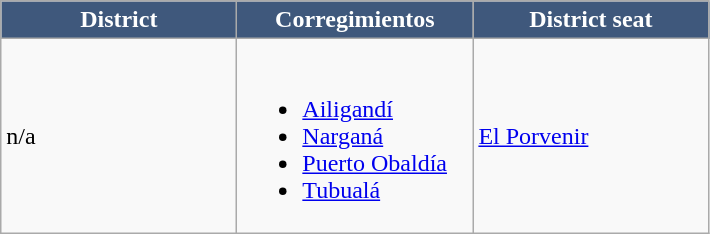<table class="wikitable sortable">
<tr>
<th width="150" style="background:#3F587C; color:white">District</th>
<th width="150" style="background:#3F587C; color:white">Corregimientos</th>
<th width="150" style="background:#3F587C; color:white">District seat</th>
</tr>
<tr>
<td>n/a</td>
<td><br><ul><li><a href='#'>Ailigandí</a></li><li><a href='#'>Narganá</a></li><li><a href='#'>Puerto Obaldía</a></li><li><a href='#'>Tubualá</a></li></ul></td>
<td><a href='#'>El Porvenir</a></td>
</tr>
</table>
